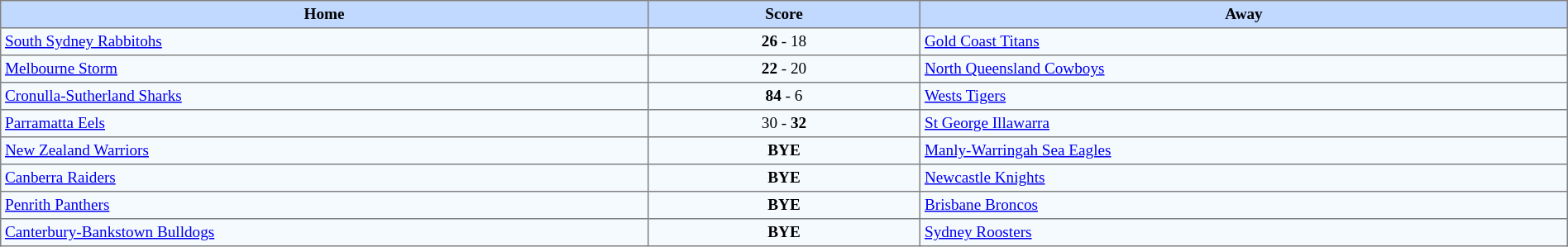<table border=1 style="border-collapse:collapse; font-size:80%;text-align:center;" cellpadding=3 cellspacing=0 width=100%>
<tr bgcolor=#C1D8FF>
<th rowpsan=2 width=19%>Home</th>
<th rowspan=1 width=8%>Score</th>
<th rowpsan=2 width=19%>Away</th>
</tr>
<tr style="text-align:center; background:#f5faff;">
<td align="left"> <a href='#'>South Sydney Rabbitohs</a></td>
<td><strong>26</strong> - 18</td>
<td align="left"> <a href='#'>Gold Coast Titans</a></td>
</tr>
<tr style="text-align:center; background:#f5faff;">
<td align="left"> <a href='#'>Melbourne Storm</a></td>
<td><strong>22</strong> - 20</td>
<td align="left"> <a href='#'>North Queensland Cowboys</a></td>
</tr>
<tr style="text-align:center; background:#f5faff;">
<td align="left"> <a href='#'>Cronulla-Sutherland Sharks</a></td>
<td><strong>84</strong> - 6</td>
<td align="left"> <a href='#'>Wests Tigers</a></td>
</tr>
<tr style="text-align:center; background:#f5faff;">
<td align="left"> <a href='#'>Parramatta Eels</a></td>
<td>30 - <strong>32</strong></td>
<td align="left"> <a href='#'>St George Illawarra</a></td>
</tr>
<tr style="text-align:center; background:#f5faff;">
<td align="left"> <a href='#'>New Zealand Warriors</a></td>
<td><strong>BYE</strong></td>
<td align="left"> <a href='#'>Manly-Warringah Sea Eagles</a></td>
</tr>
<tr style="text-align:center; background:#f5faff;">
<td align="left"> <a href='#'>Canberra Raiders</a></td>
<td><strong>BYE</strong></td>
<td align="left"> <a href='#'>Newcastle Knights</a></td>
</tr>
<tr style="text-align:center; background:#f5faff;">
<td align="left"> <a href='#'>Penrith Panthers</a></td>
<td><strong>BYE</strong></td>
<td align="left"> <a href='#'>Brisbane Broncos</a></td>
</tr>
<tr style="text-align:center; background:#f5faff;">
<td align="left"> <a href='#'>Canterbury-Bankstown Bulldogs</a></td>
<td><strong>BYE</strong></td>
<td align="left"> <a href='#'>Sydney Roosters</a></td>
</tr>
</table>
